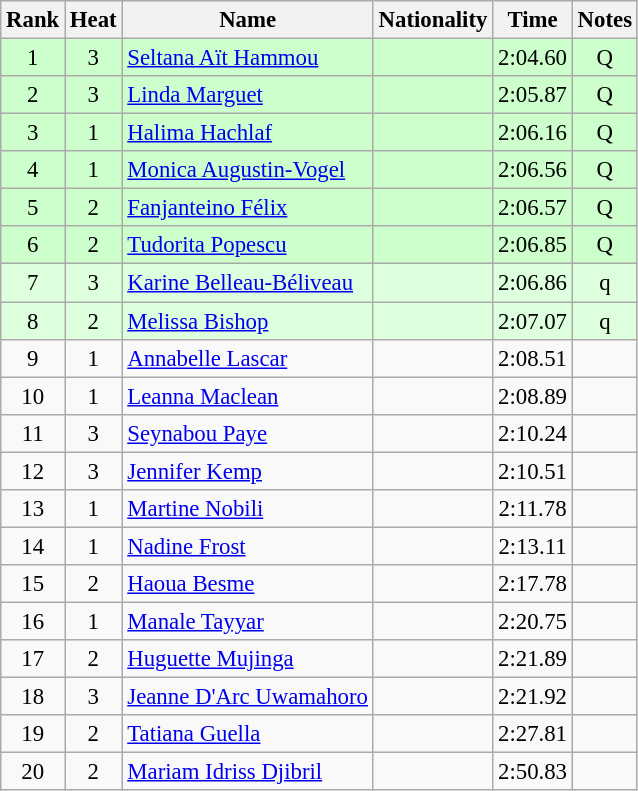<table class="wikitable sortable" style="text-align:center; font-size:95%">
<tr>
<th>Rank</th>
<th>Heat</th>
<th>Name</th>
<th>Nationality</th>
<th>Time</th>
<th>Notes</th>
</tr>
<tr bgcolor=ccffcc>
<td>1</td>
<td>3</td>
<td align=left><a href='#'>Seltana Aït Hammou</a></td>
<td align=left></td>
<td>2:04.60</td>
<td>Q</td>
</tr>
<tr bgcolor=ccffcc>
<td>2</td>
<td>3</td>
<td align=left><a href='#'>Linda Marguet</a></td>
<td align=left></td>
<td>2:05.87</td>
<td>Q</td>
</tr>
<tr bgcolor=ccffcc>
<td>3</td>
<td>1</td>
<td align=left><a href='#'>Halima Hachlaf</a></td>
<td align=left></td>
<td>2:06.16</td>
<td>Q</td>
</tr>
<tr bgcolor=ccffcc>
<td>4</td>
<td>1</td>
<td align=left><a href='#'>Monica Augustin-Vogel</a></td>
<td align=left></td>
<td>2:06.56</td>
<td>Q</td>
</tr>
<tr bgcolor=ccffcc>
<td>5</td>
<td>2</td>
<td align=left><a href='#'>Fanjanteino Félix</a></td>
<td align=left></td>
<td>2:06.57</td>
<td>Q</td>
</tr>
<tr bgcolor=ccffcc>
<td>6</td>
<td>2</td>
<td align=left><a href='#'>Tudorita Popescu</a></td>
<td align=left></td>
<td>2:06.85</td>
<td>Q</td>
</tr>
<tr bgcolor=ddffdd>
<td>7</td>
<td>3</td>
<td align=left><a href='#'>Karine Belleau-Béliveau</a></td>
<td align=left></td>
<td>2:06.86</td>
<td>q</td>
</tr>
<tr bgcolor=ddffdd>
<td>8</td>
<td>2</td>
<td align=left><a href='#'>Melissa Bishop</a></td>
<td align=left></td>
<td>2:07.07</td>
<td>q</td>
</tr>
<tr>
<td>9</td>
<td>1</td>
<td align=left><a href='#'>Annabelle Lascar</a></td>
<td align=left></td>
<td>2:08.51</td>
<td></td>
</tr>
<tr>
<td>10</td>
<td>1</td>
<td align=left><a href='#'>Leanna Maclean</a></td>
<td align=left></td>
<td>2:08.89</td>
<td></td>
</tr>
<tr>
<td>11</td>
<td>3</td>
<td align=left><a href='#'>Seynabou Paye</a></td>
<td align=left></td>
<td>2:10.24</td>
<td></td>
</tr>
<tr>
<td>12</td>
<td>3</td>
<td align=left><a href='#'>Jennifer Kemp</a></td>
<td align=left></td>
<td>2:10.51</td>
<td></td>
</tr>
<tr>
<td>13</td>
<td>1</td>
<td align=left><a href='#'>Martine Nobili</a></td>
<td align=left></td>
<td>2:11.78</td>
<td></td>
</tr>
<tr>
<td>14</td>
<td>1</td>
<td align=left><a href='#'>Nadine Frost</a></td>
<td align=left></td>
<td>2:13.11</td>
<td></td>
</tr>
<tr>
<td>15</td>
<td>2</td>
<td align=left><a href='#'>Haoua Besme</a></td>
<td align=left></td>
<td>2:17.78</td>
<td></td>
</tr>
<tr>
<td>16</td>
<td>1</td>
<td align=left><a href='#'>Manale Tayyar</a></td>
<td align=left></td>
<td>2:20.75</td>
<td></td>
</tr>
<tr>
<td>17</td>
<td>2</td>
<td align=left><a href='#'>Huguette Mujinga</a></td>
<td align=left></td>
<td>2:21.89</td>
<td></td>
</tr>
<tr>
<td>18</td>
<td>3</td>
<td align=left><a href='#'>Jeanne D'Arc Uwamahoro</a></td>
<td align=left></td>
<td>2:21.92</td>
<td></td>
</tr>
<tr>
<td>19</td>
<td>2</td>
<td align=left><a href='#'>Tatiana Guella</a></td>
<td align=left></td>
<td>2:27.81</td>
<td></td>
</tr>
<tr>
<td>20</td>
<td>2</td>
<td align=left><a href='#'>Mariam Idriss Djibril</a></td>
<td align=left></td>
<td>2:50.83</td>
<td></td>
</tr>
</table>
